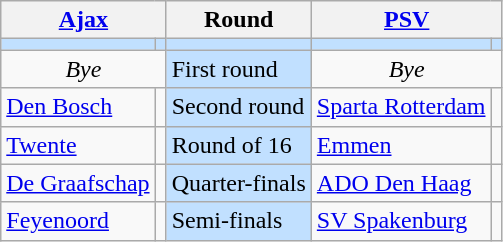<table class="wikitable">
<tr>
<th colspan="2"><a href='#'>Ajax</a></th>
<th>Round</th>
<th colspan="2"><a href='#'>PSV</a></th>
</tr>
<tr style="background:#c1e0ff">
<td></td>
<td></td>
<td></td>
<td></td>
<td></td>
</tr>
<tr>
<td colspan="2" align="center"><em>Bye</em></td>
<td style="background:#c1e0ff">First round</td>
<td colspan="2" align="center"><em>Bye</em></td>
</tr>
<tr>
<td><a href='#'>Den Bosch</a></td>
<td></td>
<td style="background:#c1e0ff">Second round</td>
<td><a href='#'>Sparta Rotterdam</a></td>
<td></td>
</tr>
<tr>
<td><a href='#'>Twente</a></td>
<td></td>
<td style="background:#c1e0ff">Round of 16</td>
<td><a href='#'>Emmen</a></td>
<td></td>
</tr>
<tr>
<td><a href='#'>De Graafschap</a></td>
<td></td>
<td style="background:#c1e0ff">Quarter-finals</td>
<td><a href='#'>ADO Den Haag</a></td>
<td></td>
</tr>
<tr>
<td><a href='#'>Feyenoord</a></td>
<td></td>
<td style="background:#c1e0ff">Semi-finals</td>
<td><a href='#'>SV Spakenburg</a></td>
<td></td>
</tr>
</table>
